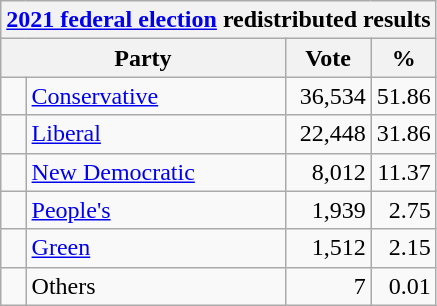<table class="wikitable">
<tr>
<th colspan="4"><a href='#'>2021 federal election</a> redistributed results</th>
</tr>
<tr>
<th bgcolor="#DDDDFF" width="130px" colspan="2">Party</th>
<th bgcolor="#DDDDFF" width="50px">Vote</th>
<th bgcolor="#DDDDFF" width="30px">%</th>
</tr>
<tr>
<td> </td>
<td><a href='#'>Conservative</a></td>
<td align=right>36,534</td>
<td align=right>51.86</td>
</tr>
<tr>
<td> </td>
<td><a href='#'>Liberal</a></td>
<td align=right>22,448</td>
<td align=right>31.86</td>
</tr>
<tr>
<td> </td>
<td><a href='#'>New Democratic</a></td>
<td align=right>8,012</td>
<td align=right>11.37</td>
</tr>
<tr>
<td> </td>
<td><a href='#'>People's</a></td>
<td align=right>1,939</td>
<td align=right>2.75</td>
</tr>
<tr>
<td> </td>
<td><a href='#'>Green</a></td>
<td align=right>1,512</td>
<td align=right>2.15</td>
</tr>
<tr>
<td> </td>
<td>Others</td>
<td align=right>7</td>
<td align=right>0.01</td>
</tr>
</table>
